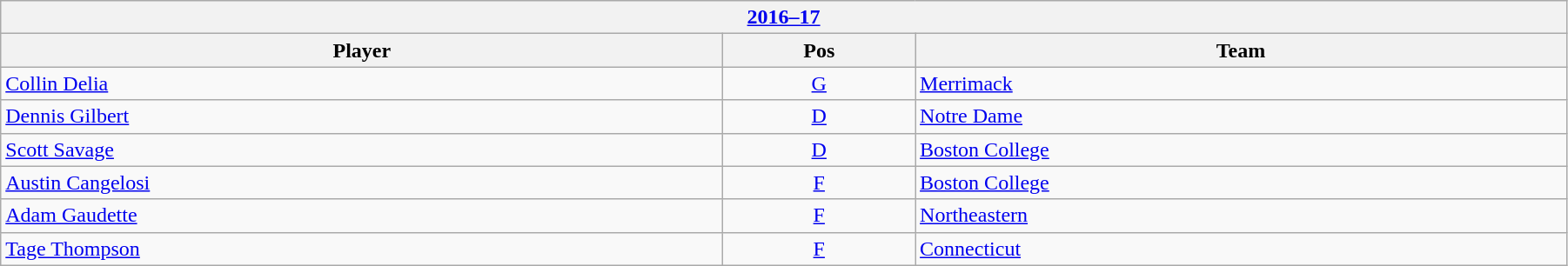<table class="wikitable" width=95%>
<tr>
<th colspan=3><a href='#'>2016–17</a></th>
</tr>
<tr>
<th>Player</th>
<th>Pos</th>
<th>Team</th>
</tr>
<tr>
<td><a href='#'>Collin Delia</a></td>
<td align=center><a href='#'>G</a></td>
<td><a href='#'>Merrimack</a></td>
</tr>
<tr>
<td><a href='#'>Dennis Gilbert</a></td>
<td align=center><a href='#'>D</a></td>
<td><a href='#'>Notre Dame</a></td>
</tr>
<tr>
<td><a href='#'>Scott Savage</a></td>
<td align=center><a href='#'>D</a></td>
<td><a href='#'>Boston College</a></td>
</tr>
<tr>
<td><a href='#'>Austin Cangelosi</a></td>
<td align=center><a href='#'>F</a></td>
<td><a href='#'>Boston College</a></td>
</tr>
<tr>
<td><a href='#'>Adam Gaudette</a></td>
<td align=center><a href='#'>F</a></td>
<td><a href='#'>Northeastern</a></td>
</tr>
<tr>
<td><a href='#'>Tage Thompson</a></td>
<td align=center><a href='#'>F</a></td>
<td><a href='#'>Connecticut</a></td>
</tr>
</table>
